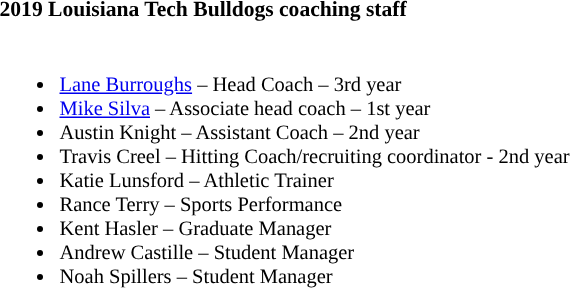<table class="toccolours" style="text-align: left; font-size:90%;">
<tr>
<th colspan="9">2019 Louisiana Tech Bulldogs coaching staff</th>
</tr>
<tr>
<td style="font-size: 95%;" valign="top"><br><ul><li><a href='#'>Lane Burroughs</a> – Head Coach – 3rd year</li><li><a href='#'>Mike Silva</a> – Associate head coach – 1st year</li><li>Austin Knight – Assistant Coach – 2nd year</li><li>Travis Creel – Hitting Coach/recruiting coordinator - 2nd year</li><li>Katie Lunsford – Athletic Trainer</li><li>Rance Terry – Sports Performance</li><li>Kent Hasler – Graduate Manager</li><li>Andrew Castille – Student Manager</li><li>Noah Spillers – Student Manager</li></ul></td>
</tr>
</table>
